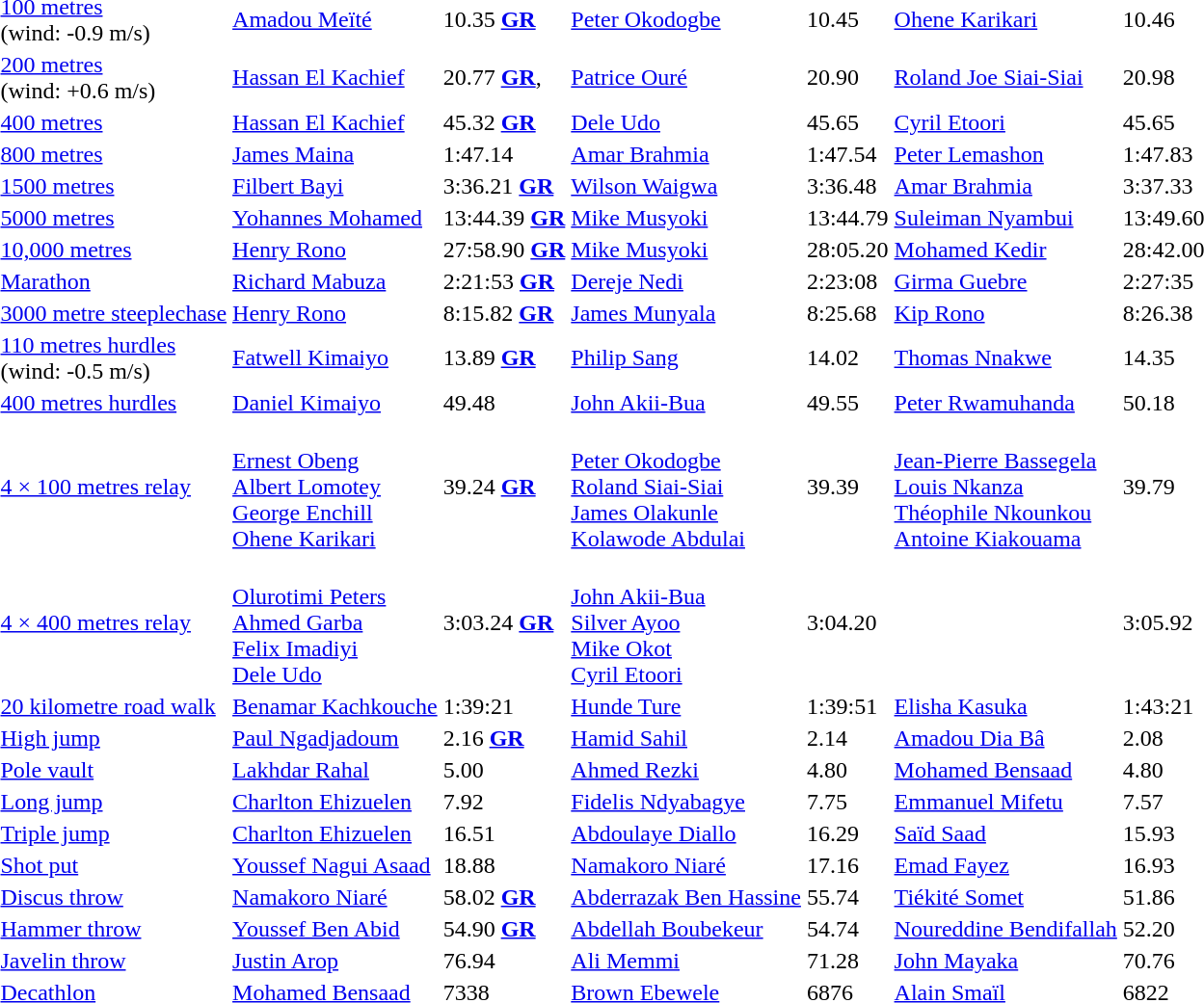<table>
<tr>
<td><a href='#'>100 metres</a><br>(wind: -0.9 m/s)</td>
<td><a href='#'>Amadou Meïté</a><br> </td>
<td>10.35 <strong><a href='#'>GR</a></strong></td>
<td><a href='#'>Peter Okodogbe</a><br> </td>
<td>10.45</td>
<td><a href='#'>Ohene Karikari</a><br> </td>
<td>10.46</td>
</tr>
<tr>
<td><a href='#'>200 metres</a><br>(wind: +0.6 m/s)</td>
<td><a href='#'>Hassan El Kachief</a><br> </td>
<td>20.77 <strong><a href='#'>GR</a></strong>, </td>
<td><a href='#'>Patrice Ouré</a><br> </td>
<td>20.90</td>
<td><a href='#'>Roland Joe Siai-Siai</a><br> </td>
<td>20.98</td>
</tr>
<tr>
<td><a href='#'>400 metres</a></td>
<td><a href='#'>Hassan El Kachief</a><br> </td>
<td>45.32 <strong><a href='#'>GR</a></strong></td>
<td><a href='#'>Dele Udo</a><br> </td>
<td>45.65</td>
<td><a href='#'>Cyril Etoori</a><br> </td>
<td>45.65</td>
</tr>
<tr>
<td><a href='#'>800 metres</a></td>
<td><a href='#'>James Maina</a><br> </td>
<td>1:47.14</td>
<td><a href='#'>Amar Brahmia</a><br> </td>
<td>1:47.54</td>
<td><a href='#'>Peter Lemashon</a><br> </td>
<td>1:47.83</td>
</tr>
<tr>
<td><a href='#'>1500 metres</a></td>
<td><a href='#'>Filbert Bayi</a><br> </td>
<td>3:36.21 <strong><a href='#'>GR</a></strong></td>
<td><a href='#'>Wilson Waigwa</a><br> </td>
<td>3:36.48</td>
<td><a href='#'>Amar Brahmia</a><br> </td>
<td>3:37.33</td>
</tr>
<tr>
<td><a href='#'>5000 metres</a></td>
<td><a href='#'>Yohannes Mohamed</a><br> </td>
<td>13:44.39 <strong><a href='#'>GR</a></strong></td>
<td><a href='#'>Mike Musyoki</a><br> </td>
<td>13:44.79</td>
<td><a href='#'>Suleiman Nyambui</a><br> </td>
<td>13:49.60</td>
</tr>
<tr>
<td><a href='#'>10,000 metres</a></td>
<td><a href='#'>Henry Rono</a><br> </td>
<td>27:58.90 <strong><a href='#'>GR</a></strong></td>
<td><a href='#'>Mike Musyoki</a><br> </td>
<td>28:05.20</td>
<td><a href='#'>Mohamed Kedir</a><br> </td>
<td>28:42.00</td>
</tr>
<tr>
<td><a href='#'>Marathon</a></td>
<td><a href='#'>Richard Mabuza</a><br> </td>
<td>2:21:53 <strong><a href='#'>GR</a></strong></td>
<td><a href='#'>Dereje Nedi</a><br> </td>
<td>2:23:08</td>
<td><a href='#'>Girma Guebre</a><br> </td>
<td>2:27:35</td>
</tr>
<tr>
<td><a href='#'>3000 metre steeplechase</a></td>
<td><a href='#'>Henry Rono</a><br> </td>
<td>8:15.82 <strong><a href='#'>GR</a></strong></td>
<td><a href='#'>James Munyala</a><br> </td>
<td>8:25.68</td>
<td><a href='#'>Kip Rono</a><br> </td>
<td>8:26.38</td>
</tr>
<tr>
<td><a href='#'>110 metres hurdles</a><br>(wind: -0.5 m/s)</td>
<td><a href='#'>Fatwell Kimaiyo</a><br> </td>
<td>13.89 <strong><a href='#'>GR</a></strong></td>
<td><a href='#'>Philip Sang</a><br> </td>
<td>14.02</td>
<td><a href='#'>Thomas Nnakwe</a><br> </td>
<td>14.35</td>
</tr>
<tr>
<td><a href='#'>400 metres hurdles</a></td>
<td><a href='#'>Daniel Kimaiyo</a><br> </td>
<td>49.48</td>
<td><a href='#'>John Akii-Bua</a><br> </td>
<td>49.55</td>
<td><a href='#'>Peter Rwamuhanda</a><br> </td>
<td>50.18</td>
</tr>
<tr>
<td><a href='#'>4 × 100 metres relay</a></td>
<td><br><a href='#'>Ernest Obeng</a><br><a href='#'>Albert Lomotey</a><br><a href='#'>George Enchill</a><br><a href='#'>Ohene Karikari</a></td>
<td>39.24 <strong><a href='#'>GR</a></strong></td>
<td><br><a href='#'>Peter Okodogbe</a><br><a href='#'>Roland Siai-Siai</a><br><a href='#'>James Olakunle</a><br><a href='#'>Kolawode Abdulai</a></td>
<td>39.39</td>
<td><br><a href='#'>Jean-Pierre Bassegela</a><br><a href='#'>Louis Nkanza</a><br><a href='#'>Théophile Nkounkou</a><br><a href='#'>Antoine Kiakouama</a></td>
<td>39.79</td>
</tr>
<tr>
<td><a href='#'>4 × 400 metres relay</a></td>
<td><br><a href='#'>Olurotimi Peters</a><br><a href='#'>Ahmed Garba</a><br><a href='#'>Felix Imadiyi</a><br><a href='#'>Dele Udo</a></td>
<td>3:03.24 <strong><a href='#'>GR</a></strong></td>
<td><br><a href='#'>John Akii-Bua</a><br><a href='#'>Silver Ayoo</a><br><a href='#'>Mike Okot</a><br><a href='#'>Cyril Etoori</a></td>
<td>3:04.20</td>
<td></td>
<td>3:05.92</td>
</tr>
<tr>
<td><a href='#'>20 kilometre road walk</a></td>
<td><a href='#'>Benamar Kachkouche</a><br> </td>
<td>1:39:21</td>
<td><a href='#'>Hunde Ture</a><br> </td>
<td>1:39:51</td>
<td><a href='#'>Elisha Kasuka</a><br> </td>
<td>1:43:21</td>
</tr>
<tr>
<td><a href='#'>High jump</a></td>
<td><a href='#'>Paul Ngadjadoum</a><br> </td>
<td>2.16 <strong><a href='#'>GR</a></strong></td>
<td><a href='#'>Hamid Sahil</a><br> </td>
<td>2.14</td>
<td><a href='#'>Amadou Dia Bâ</a><br> </td>
<td>2.08</td>
</tr>
<tr>
<td><a href='#'>Pole vault</a></td>
<td><a href='#'>Lakhdar Rahal</a><br> </td>
<td>5.00</td>
<td><a href='#'>Ahmed Rezki</a><br> </td>
<td>4.80</td>
<td><a href='#'>Mohamed Bensaad</a><br> </td>
<td>4.80</td>
</tr>
<tr>
<td><a href='#'>Long jump</a></td>
<td><a href='#'>Charlton Ehizuelen</a><br> </td>
<td>7.92</td>
<td><a href='#'>Fidelis Ndyabagye</a><br> </td>
<td>7.75 </td>
<td><a href='#'>Emmanuel Mifetu</a><br> </td>
<td>7.57</td>
</tr>
<tr>
<td><a href='#'>Triple jump</a></td>
<td><a href='#'>Charlton Ehizuelen</a><br> </td>
<td>16.51</td>
<td><a href='#'>Abdoulaye Diallo</a><br> </td>
<td>16.29</td>
<td><a href='#'>Saïd Saad</a><br> </td>
<td>15.93</td>
</tr>
<tr>
<td><a href='#'>Shot put</a></td>
<td><a href='#'>Youssef Nagui Asaad</a><br> </td>
<td>18.88</td>
<td><a href='#'>Namakoro Niaré</a><br> </td>
<td>17.16</td>
<td><a href='#'>Emad Fayez</a><br> </td>
<td>16.93</td>
</tr>
<tr>
<td><a href='#'>Discus throw</a></td>
<td><a href='#'>Namakoro Niaré</a><br> </td>
<td>58.02 <strong><a href='#'>GR</a></strong></td>
<td><a href='#'>Abderrazak Ben Hassine</a><br> </td>
<td>55.74</td>
<td><a href='#'>Tiékité Somet</a><br> </td>
<td>51.86</td>
</tr>
<tr>
<td><a href='#'>Hammer throw</a></td>
<td><a href='#'>Youssef Ben Abid</a><br> </td>
<td>54.90 <strong><a href='#'>GR</a></strong></td>
<td><a href='#'>Abdellah Boubekeur</a><br> </td>
<td>54.74</td>
<td><a href='#'>Noureddine Bendifallah</a><br> </td>
<td>52.20</td>
</tr>
<tr>
<td><a href='#'>Javelin throw</a></td>
<td><a href='#'>Justin Arop</a><br> </td>
<td>76.94</td>
<td><a href='#'>Ali Memmi</a><br> </td>
<td>71.28</td>
<td><a href='#'>John Mayaka</a><br> </td>
<td>70.76</td>
</tr>
<tr>
<td><a href='#'>Decathlon</a></td>
<td><a href='#'>Mohamed Bensaad</a><br> </td>
<td>7338</td>
<td><a href='#'>Brown Ebewele</a><br> </td>
<td>6876</td>
<td><a href='#'>Alain Smaïl</a><br> </td>
<td>6822</td>
</tr>
</table>
